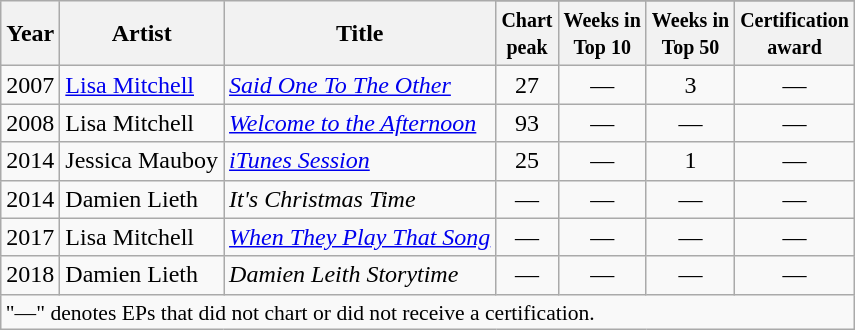<table class="wikitable">
<tr>
<th rowspan="2">Year</th>
<th rowspan="2">Artist</th>
<th rowspan="2">Title</th>
</tr>
<tr>
<th><small>Chart<br>peak</small></th>
<th><small>Weeks in<br>Top 10</small></th>
<th><small>Weeks in<br>Top 50</small></th>
<th><small>Certification<br>award</small></th>
</tr>
<tr>
<td>2007</td>
<td><a href='#'>Lisa Mitchell</a></td>
<td><em><a href='#'>Said One To The Other</a></em></td>
<td style="text-align:center;">27</td>
<td style="text-align:center;">—</td>
<td style="text-align:center;">3</td>
<td style="text-align:center;">—</td>
</tr>
<tr>
<td>2008</td>
<td>Lisa Mitchell</td>
<td><em><a href='#'>Welcome to the Afternoon</a></em></td>
<td style="text-align:center;">93</td>
<td style="text-align:center;">—</td>
<td style="text-align:center;">—</td>
<td style="text-align:center;">—</td>
</tr>
<tr>
<td>2014</td>
<td>Jessica Mauboy</td>
<td><em><a href='#'>iTunes Session</a></em></td>
<td style="text-align:center;">25</td>
<td style="text-align:center;">—</td>
<td style="text-align:center;">1</td>
<td style="text-align:center;">—</td>
</tr>
<tr>
<td>2014</td>
<td>Damien Lieth</td>
<td><em>It's Christmas Time</em></td>
<td style="text-align:center;">—</td>
<td style="text-align:center;">—</td>
<td style="text-align:center;">—</td>
<td style="text-align:center;">—</td>
</tr>
<tr>
<td>2017</td>
<td>Lisa Mitchell</td>
<td><em><a href='#'>When They Play That Song</a></em></td>
<td style="text-align:center;">—</td>
<td style="text-align:center;">—</td>
<td style="text-align:center;">—</td>
<td style="text-align:center;">—</td>
</tr>
<tr>
<td>2018</td>
<td>Damien Lieth</td>
<td><em>Damien Leith Storytime</em></td>
<td style="text-align:center;">—</td>
<td style="text-align:center;">—</td>
<td style="text-align:center;">—</td>
<td style="text-align:center;">—</td>
</tr>
<tr>
<td colspan="7" style="font-size:90%" style="text-align:center;">"—" denotes EPs that did not chart or did not receive a certification.</td>
</tr>
</table>
